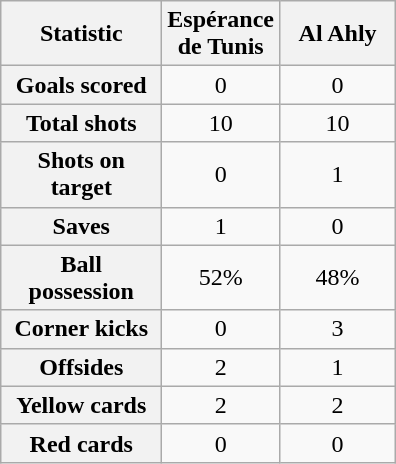<table class="wikitable plainrowheaders" style="text-align:center">
<tr>
<th scope="col" style="width:100px">Statistic</th>
<th scope="col" style="width:70px">Espérance de Tunis</th>
<th scope="col" style="width:70px">Al Ahly</th>
</tr>
<tr>
<th scope=row>Goals scored</th>
<td>0</td>
<td>0</td>
</tr>
<tr>
<th scope=row>Total shots</th>
<td>10</td>
<td>10</td>
</tr>
<tr>
<th scope=row>Shots on target</th>
<td>0</td>
<td>1</td>
</tr>
<tr>
<th scope=row>Saves</th>
<td>1</td>
<td>0</td>
</tr>
<tr>
<th scope=row>Ball possession</th>
<td>52%</td>
<td>48%</td>
</tr>
<tr>
<th scope=row>Corner kicks</th>
<td>0</td>
<td>3</td>
</tr>
<tr>
<th scope=row>Offsides</th>
<td>2</td>
<td>1</td>
</tr>
<tr>
<th scope=row>Yellow cards</th>
<td>2</td>
<td>2</td>
</tr>
<tr>
<th scope=row>Red cards</th>
<td>0</td>
<td>0</td>
</tr>
</table>
